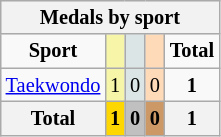<table class="wikitable" style=font-size:85%>
<tr style="background:#efefef;">
<th colspan=5><strong>Medals by sport</strong></th>
</tr>
<tr align=center>
<td><strong>Sport</strong></td>
<td bgcolor=#f7f6a8></td>
<td bgcolor=#dce5e5></td>
<td bgcolor=#ffdab9></td>
<td><strong>Total</strong></td>
</tr>
<tr align=center>
<td><a href='#'>Taekwondo</a></td>
<td style="background:#F7F6A8;">1</td>
<td style="background:#DCE5E5;">0</td>
<td style="background:#FFDAB9;">0</td>
<td><strong>1</strong></td>
</tr>
<tr align=center>
<th><strong>Total</strong></th>
<th style="background:gold;"><strong>1</strong></th>
<th style="background:silver;"><strong>0</strong></th>
<th style="background:#c96;"><strong>0</strong></th>
<th><strong>1</strong></th>
</tr>
</table>
